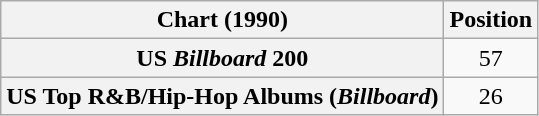<table class="wikitable sortable plainrowheaders" style="text-align:center">
<tr>
<th scope="col">Chart (1990)</th>
<th scope="col">Position</th>
</tr>
<tr>
<th scope="row">US <em>Billboard</em> 200</th>
<td>57</td>
</tr>
<tr>
<th scope="row">US Top R&B/Hip-Hop Albums (<em>Billboard</em>)</th>
<td>26</td>
</tr>
</table>
